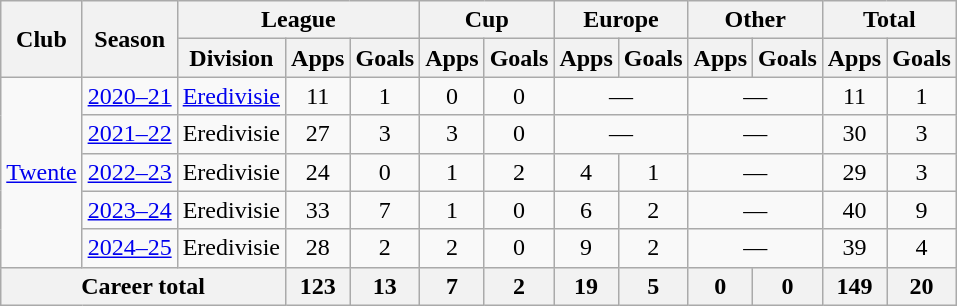<table class="wikitable" style="text-align: center">
<tr>
<th rowspan="2">Club</th>
<th rowspan="2">Season</th>
<th colspan="3">League</th>
<th colspan="2">Cup</th>
<th colspan="2">Europe</th>
<th colspan="2">Other</th>
<th colspan="2">Total</th>
</tr>
<tr>
<th>Division</th>
<th>Apps</th>
<th>Goals</th>
<th>Apps</th>
<th>Goals</th>
<th>Apps</th>
<th>Goals</th>
<th>Apps</th>
<th>Goals</th>
<th>Apps</th>
<th>Goals</th>
</tr>
<tr>
<td rowspan="5"><a href='#'>Twente</a></td>
<td><a href='#'>2020–21</a></td>
<td><a href='#'>Eredivisie</a></td>
<td>11</td>
<td>1</td>
<td>0</td>
<td>0</td>
<td colspan="2">—</td>
<td colspan="2">—</td>
<td>11</td>
<td>1</td>
</tr>
<tr>
<td><a href='#'>2021–22</a></td>
<td>Eredivisie</td>
<td>27</td>
<td>3</td>
<td>3</td>
<td>0</td>
<td colspan="2">—</td>
<td colspan="2">—</td>
<td>30</td>
<td>3</td>
</tr>
<tr>
<td><a href='#'>2022–23</a></td>
<td>Eredivisie</td>
<td>24</td>
<td>0</td>
<td>1</td>
<td>2</td>
<td>4</td>
<td>1</td>
<td colspan="2">—</td>
<td>29</td>
<td>3</td>
</tr>
<tr>
<td><a href='#'>2023–24</a></td>
<td>Eredivisie</td>
<td>33</td>
<td>7</td>
<td>1</td>
<td>0</td>
<td>6</td>
<td>2</td>
<td colspan="2">—</td>
<td>40</td>
<td>9</td>
</tr>
<tr>
<td><a href='#'>2024–25</a></td>
<td>Eredivisie</td>
<td>28</td>
<td>2</td>
<td>2</td>
<td>0</td>
<td>9</td>
<td>2</td>
<td colspan="2">—</td>
<td>39</td>
<td>4</td>
</tr>
<tr>
<th colspan="3">Career total</th>
<th>123</th>
<th>13</th>
<th>7</th>
<th>2</th>
<th>19</th>
<th>5</th>
<th>0</th>
<th>0</th>
<th>149</th>
<th>20</th>
</tr>
</table>
